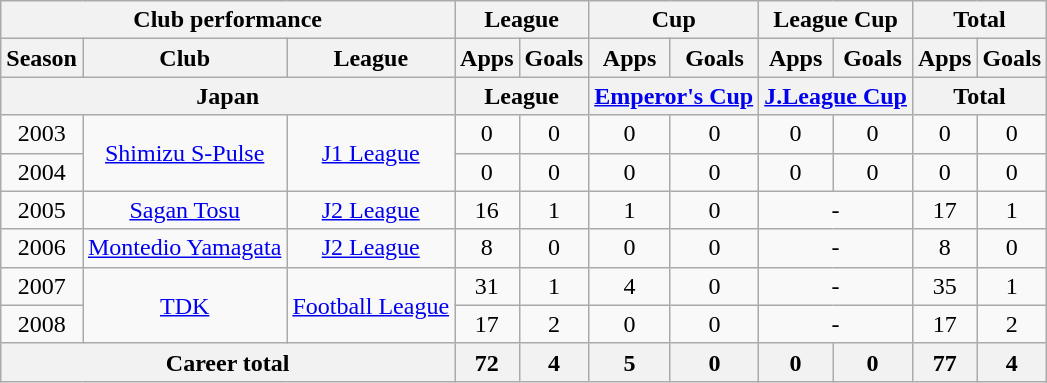<table class="wikitable" style="text-align:center">
<tr>
<th colspan=3>Club performance</th>
<th colspan=2>League</th>
<th colspan=2>Cup</th>
<th colspan=2>League Cup</th>
<th colspan=2>Total</th>
</tr>
<tr>
<th>Season</th>
<th>Club</th>
<th>League</th>
<th>Apps</th>
<th>Goals</th>
<th>Apps</th>
<th>Goals</th>
<th>Apps</th>
<th>Goals</th>
<th>Apps</th>
<th>Goals</th>
</tr>
<tr>
<th colspan=3>Japan</th>
<th colspan=2>League</th>
<th colspan=2><a href='#'>Emperor's Cup</a></th>
<th colspan=2><a href='#'>J.League Cup</a></th>
<th colspan=2>Total</th>
</tr>
<tr>
<td>2003</td>
<td rowspan="2"><a href='#'>Shimizu S-Pulse</a></td>
<td rowspan="2"><a href='#'>J1 League</a></td>
<td>0</td>
<td>0</td>
<td>0</td>
<td>0</td>
<td>0</td>
<td>0</td>
<td>0</td>
<td>0</td>
</tr>
<tr>
<td>2004</td>
<td>0</td>
<td>0</td>
<td>0</td>
<td>0</td>
<td>0</td>
<td>0</td>
<td>0</td>
<td>0</td>
</tr>
<tr>
<td>2005</td>
<td><a href='#'>Sagan Tosu</a></td>
<td><a href='#'>J2 League</a></td>
<td>16</td>
<td>1</td>
<td>1</td>
<td>0</td>
<td colspan="2">-</td>
<td>17</td>
<td>1</td>
</tr>
<tr>
<td>2006</td>
<td><a href='#'>Montedio Yamagata</a></td>
<td><a href='#'>J2 League</a></td>
<td>8</td>
<td>0</td>
<td>0</td>
<td>0</td>
<td colspan="2">-</td>
<td>8</td>
<td>0</td>
</tr>
<tr>
<td>2007</td>
<td rowspan="2"><a href='#'>TDK</a></td>
<td rowspan="2"><a href='#'>Football League</a></td>
<td>31</td>
<td>1</td>
<td>4</td>
<td>0</td>
<td colspan="2">-</td>
<td>35</td>
<td>1</td>
</tr>
<tr>
<td>2008</td>
<td>17</td>
<td>2</td>
<td>0</td>
<td>0</td>
<td colspan="2">-</td>
<td>17</td>
<td>2</td>
</tr>
<tr>
<th colspan=3>Career total</th>
<th>72</th>
<th>4</th>
<th>5</th>
<th>0</th>
<th>0</th>
<th>0</th>
<th>77</th>
<th>4</th>
</tr>
</table>
